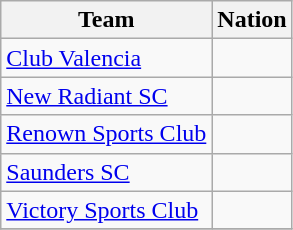<table class="wikitable sortable" style="text-align: left;">
<tr>
<th>Team</th>
<th>Nation</th>
</tr>
<tr>
<td><a href='#'>Club Valencia</a></td>
<td></td>
</tr>
<tr>
<td><a href='#'>New Radiant SC</a></td>
<td></td>
</tr>
<tr>
<td><a href='#'>Renown Sports Club</a></td>
<td></td>
</tr>
<tr>
<td><a href='#'>Saunders SC</a></td>
<td></td>
</tr>
<tr>
<td><a href='#'>Victory Sports Club</a></td>
<td></td>
</tr>
<tr>
</tr>
</table>
